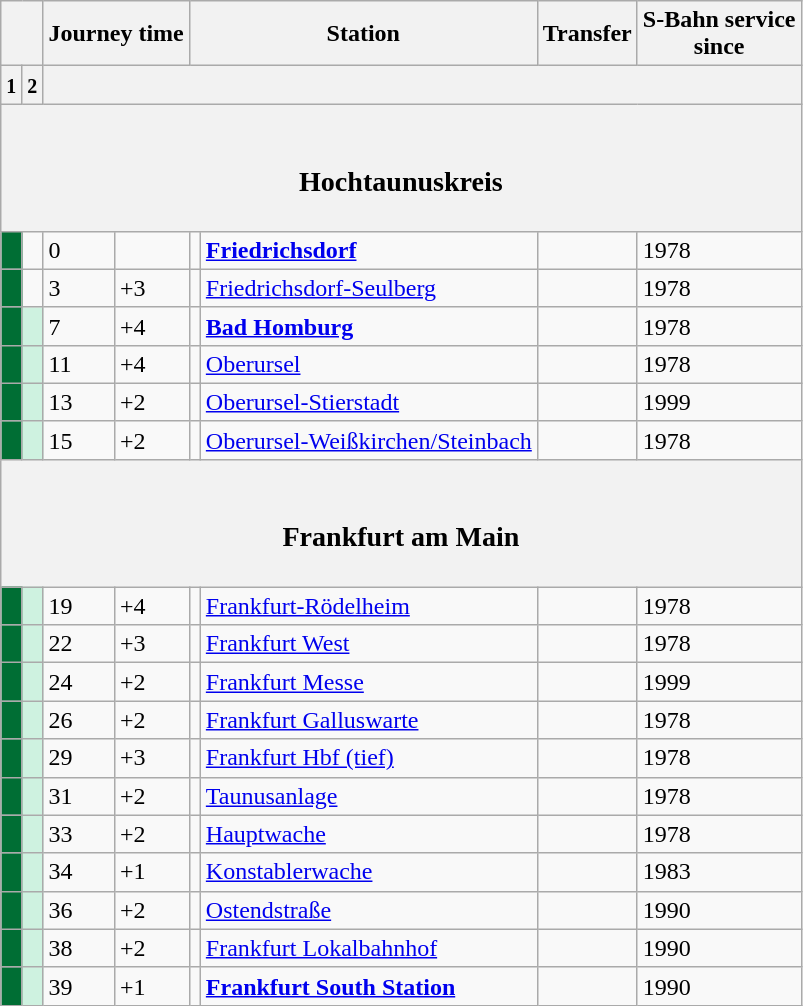<table class="wikitable" summary="Stations of the S5 service">
<tr>
<th colspan="2" align="center" scope="col"></th>
<th colspan="2">Journey time</th>
<th colspan="2" scope="col">Station</th>
<th scope="col">Transfer</th>
<th scope="col">S-Bahn service<br>since</th>
</tr>
<tr>
<th><small>1</small></th>
<th><small>2</small></th>
<th colspan="6"></th>
</tr>
<tr>
<th colspan="13" align="center" class="hintergrundfarbe5"><br><h3>Hochtaunuskreis</h3></th>
</tr>
<tr>
<td style="background-color:#006e34"></td>
<td></td>
<td>0</td>
<td></td>
<td></td>
<td><strong><a href='#'>Friedrichsdorf</a></strong></td>
<td></td>
<td>1978</td>
</tr>
<tr>
<td style="background-color:#006e34"></td>
<td></td>
<td>3</td>
<td>+3</td>
<td></td>
<td><a href='#'>Friedrichsdorf-Seulberg</a></td>
<td></td>
<td>1978</td>
</tr>
<tr>
<td style="background-color:#006e34"></td>
<td style="background-color:#cef2e0"></td>
<td>7</td>
<td>+4</td>
<td></td>
<td><strong><a href='#'>Bad Homburg</a></strong></td>
<td></td>
<td>1978</td>
</tr>
<tr>
<td style="background-color:#006e34"></td>
<td style="background-color:#cef2e0"></td>
<td>11</td>
<td>+4</td>
<td></td>
<td><a href='#'>Oberursel</a></td>
<td></td>
<td>1978</td>
</tr>
<tr>
<td style="background-color:#006e34"></td>
<td style="background-color:#cef2e0"></td>
<td>13</td>
<td>+2</td>
<td></td>
<td><a href='#'>Oberursel-Stierstadt</a></td>
<td></td>
<td>1999</td>
</tr>
<tr>
<td style="background-color:#006e34"></td>
<td style="background-color:#cef2e0"></td>
<td>15</td>
<td>+2</td>
<td></td>
<td><a href='#'>Oberursel-Weißkirchen/Steinbach</a></td>
<td></td>
<td>1978</td>
</tr>
<tr>
<th colspan="13" align="center" class="hintergrundfarbe5"><br><h3>Frankfurt am Main</h3></th>
</tr>
<tr>
<td style="background-color:#006e34"></td>
<td style="background-color:#cef2e0"></td>
<td>19</td>
<td>+4</td>
<td></td>
<td><a href='#'>Frankfurt-Rödelheim</a></td>
<td> </td>
<td>1978</td>
</tr>
<tr>
<td style="background-color:#006e34"></td>
<td style="background-color:#cef2e0"></td>
<td>22</td>
<td>+3</td>
<td></td>
<td><a href='#'>Frankfurt West</a></td>
<td>  </td>
<td>1978</td>
</tr>
<tr>
<td style="background-color:#006e34"></td>
<td style="background-color:#cef2e0"></td>
<td>24</td>
<td>+2</td>
<td></td>
<td><a href='#'>Frankfurt Messe</a></td>
<td>  </td>
<td>1999</td>
</tr>
<tr>
<td style="background-color:#006e34"></td>
<td style="background-color:#cef2e0"></td>
<td>26</td>
<td>+2</td>
<td></td>
<td><a href='#'>Frankfurt Galluswarte</a></td>
<td>  </td>
<td>1978</td>
</tr>
<tr>
<td style="background-color:#006e34"></td>
<td style="background-color:#cef2e0"></td>
<td>29</td>
<td>+3</td>
<td></td>
<td><a href='#'>Frankfurt Hbf (tief)</a></td>
<td>         </td>
<td>1978</td>
</tr>
<tr>
<td style="background-color:#006e34"></td>
<td style="background-color:#cef2e0"></td>
<td>31</td>
<td>+2</td>
<td></td>
<td><a href='#'>Taunusanlage</a></td>
<td>      </td>
<td>1978</td>
</tr>
<tr>
<td style="background-color:#006e34"></td>
<td style="background-color:#cef2e0"></td>
<td>33</td>
<td>+2</td>
<td></td>
<td><a href='#'>Hauptwache</a></td>
<td>            </td>
<td>1978</td>
</tr>
<tr>
<td style="background-color:#006e34"></td>
<td style="background-color:#cef2e0"></td>
<td>34</td>
<td>+1</td>
<td></td>
<td><a href='#'>Konstablerwache</a></td>
<td>          </td>
<td>1983</td>
</tr>
<tr>
<td style="background-color:#006e34"></td>
<td style="background-color:#cef2e0"></td>
<td>36</td>
<td>+2</td>
<td></td>
<td><a href='#'>Ostendstraße</a></td>
<td>      </td>
<td>1990</td>
</tr>
<tr>
<td style="background-color:#006e34"></td>
<td style="background-color:#cef2e0"></td>
<td>38</td>
<td>+2</td>
<td></td>
<td><a href='#'>Frankfurt Lokalbahnhof</a></td>
<td>  </td>
<td>1990</td>
</tr>
<tr>
<td style="background-color:#006e34"></td>
<td style="background-color:#cef2e0"></td>
<td>39</td>
<td>+1</td>
<td></td>
<td><strong><a href='#'>Frankfurt South Station</a></strong></td>
<td>      </td>
<td>1990</td>
</tr>
</table>
